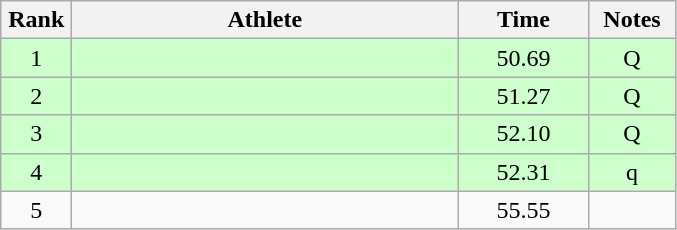<table class="wikitable" style="text-align:center">
<tr>
<th width=40>Rank</th>
<th width=250>Athlete</th>
<th width=80>Time</th>
<th width=50>Notes</th>
</tr>
<tr bgcolor="ccffcc">
<td>1</td>
<td align=left></td>
<td>50.69</td>
<td>Q</td>
</tr>
<tr bgcolor="ccffcc">
<td>2</td>
<td align=left></td>
<td>51.27</td>
<td>Q</td>
</tr>
<tr bgcolor="ccffcc">
<td>3</td>
<td align=left></td>
<td>52.10</td>
<td>Q</td>
</tr>
<tr bgcolor="ccffcc">
<td>4</td>
<td align=left></td>
<td>52.31</td>
<td>q</td>
</tr>
<tr>
<td>5</td>
<td align=left></td>
<td>55.55</td>
<td></td>
</tr>
</table>
